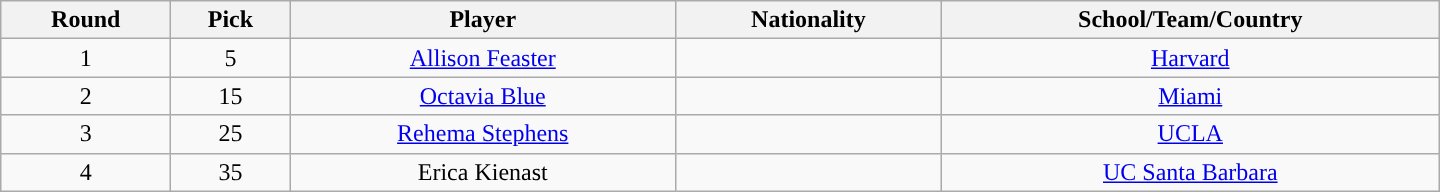<table class="wikitable" style="text-align:center; width:60em">
<tr>
<th>Round</th>
<th>Pick</th>
<th>Player</th>
<th>Nationality</th>
<th>School/Team/Country</th>
</tr>
<tr>
<td>1</td>
<td>5</td>
<td><a href='#'>Allison Feaster</a></td>
<td></td>
<td><a href='#'>Harvard</a></td>
</tr>
<tr>
<td>2</td>
<td>15</td>
<td><a href='#'>Octavia Blue</a></td>
<td></td>
<td><a href='#'>Miami</a></td>
</tr>
<tr>
<td>3</td>
<td>25</td>
<td><a href='#'>Rehema Stephens</a></td>
<td></td>
<td><a href='#'>UCLA</a></td>
</tr>
<tr>
<td>4</td>
<td>35</td>
<td>Erica Kienast</td>
<td></td>
<td><a href='#'>UC Santa Barbara</a></td>
</tr>
</table>
